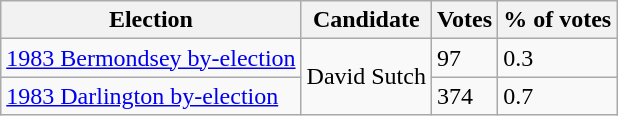<table class="wikitable">
<tr>
<th>Election</th>
<th>Candidate</th>
<th>Votes</th>
<th>% of votes</th>
</tr>
<tr>
<td><a href='#'>1983 Bermondsey by-election</a></td>
<td rowspan="2">David Sutch</td>
<td>97</td>
<td>0.3</td>
</tr>
<tr>
<td><a href='#'>1983 Darlington by-election</a></td>
<td>374</td>
<td>0.7</td>
</tr>
</table>
